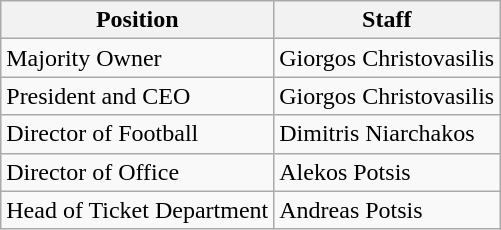<table class="wikitable">
<tr>
<th>Position</th>
<th>Staff</th>
</tr>
<tr>
<td>Majority Owner</td>
<td>Giorgos Christovasilis</td>
</tr>
<tr>
<td>President and CEO</td>
<td>Giorgos Christovasilis</td>
</tr>
<tr>
<td>Director of Football</td>
<td>Dimitris Niarchakos</td>
</tr>
<tr>
<td>Director of Office</td>
<td>Alekos Potsis</td>
</tr>
<tr>
<td>Head of Ticket Department</td>
<td>Andreas Potsis</td>
</tr>
</table>
